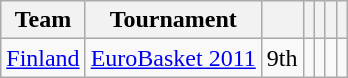<table class="wikitable" style=" text-align:center;">
<tr>
<th>Team</th>
<th>Tournament</th>
<th></th>
<th></th>
<th></th>
<th></th>
<th></th>
</tr>
<tr>
<td rowspan=1><a href='#'>Finland</a></td>
<td><a href='#'>EuroBasket 2011</a></td>
<td>9th</td>
<td></td>
<td></td>
<td></td>
<td></td>
</tr>
</table>
